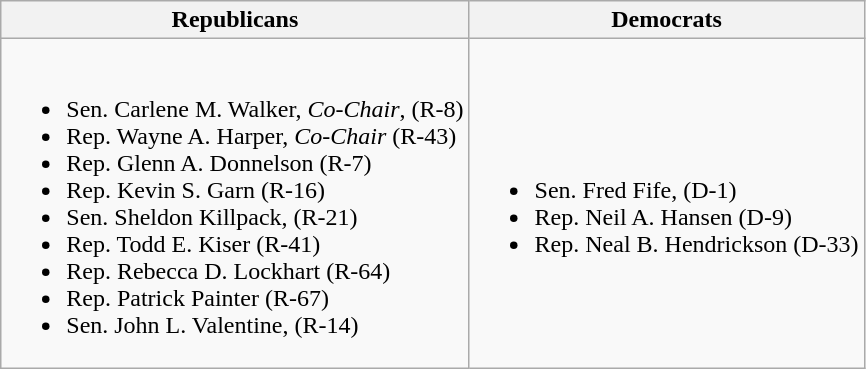<table class=wikitable>
<tr>
<th>Republicans</th>
<th>Democrats</th>
</tr>
<tr>
<td><br><ul><li>Sen. Carlene M. Walker, <em>Co-Chair</em>, (R-8)</li><li>Rep. Wayne A. Harper, <em>Co-Chair</em> (R-43)</li><li>Rep. Glenn A. Donnelson (R-7)</li><li>Rep. Kevin S. Garn (R-16)</li><li>Sen. Sheldon Killpack, (R-21)</li><li>Rep. Todd E. Kiser (R-41)</li><li>Rep. Rebecca D. Lockhart (R-64)</li><li>Rep. Patrick Painter (R-67)</li><li>Sen. John L. Valentine, (R-14)</li></ul></td>
<td><br><ul><li>Sen. Fred Fife, (D-1)</li><li>Rep. Neil A. Hansen (D-9)</li><li>Rep. Neal B. Hendrickson (D-33)</li></ul></td>
</tr>
</table>
